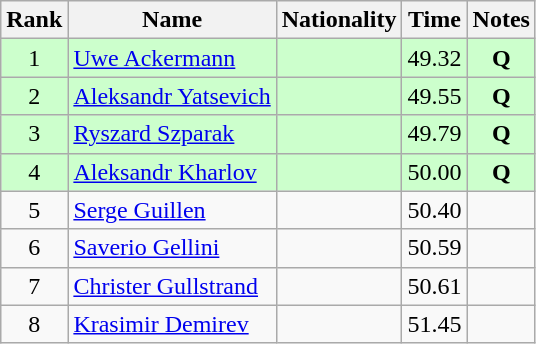<table class="wikitable sortable" style="text-align:center">
<tr>
<th>Rank</th>
<th>Name</th>
<th>Nationality</th>
<th>Time</th>
<th>Notes</th>
</tr>
<tr bgcolor=ccffcc>
<td>1</td>
<td align=left><a href='#'>Uwe Ackermann</a></td>
<td align=left></td>
<td>49.32</td>
<td><strong>Q</strong></td>
</tr>
<tr bgcolor=ccffcc>
<td>2</td>
<td align=left><a href='#'>Aleksandr Yatsevich</a></td>
<td align=left></td>
<td>49.55</td>
<td><strong>Q</strong></td>
</tr>
<tr bgcolor=ccffcc>
<td>3</td>
<td align=left><a href='#'>Ryszard Szparak</a></td>
<td align=left></td>
<td>49.79</td>
<td><strong>Q</strong></td>
</tr>
<tr bgcolor=ccffcc>
<td>4</td>
<td align=left><a href='#'>Aleksandr Kharlov</a></td>
<td align=left></td>
<td>50.00</td>
<td><strong>Q</strong></td>
</tr>
<tr>
<td>5</td>
<td align=left><a href='#'>Serge Guillen</a></td>
<td align=left></td>
<td>50.40</td>
<td></td>
</tr>
<tr>
<td>6</td>
<td align=left><a href='#'>Saverio Gellini</a></td>
<td align=left></td>
<td>50.59</td>
<td></td>
</tr>
<tr>
<td>7</td>
<td align=left><a href='#'>Christer Gullstrand</a></td>
<td align=left></td>
<td>50.61</td>
<td></td>
</tr>
<tr>
<td>8</td>
<td align=left><a href='#'>Krasimir Demirev</a></td>
<td align=left></td>
<td>51.45</td>
<td></td>
</tr>
</table>
